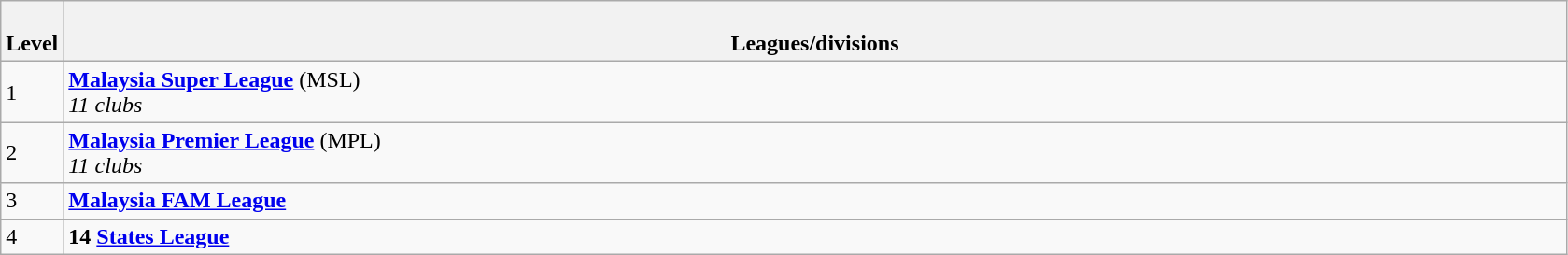<table class="wikitable" style="text-align: centre;">
<tr>
<th colspan="1" width="4%"><br>Level</th>
<th colspan="2" width="96%"><br>Leagues/divisions</th>
</tr>
<tr>
<td>1</td>
<td><strong><a href='#'>Malaysia Super League</a></strong> (MSL)<br><em>11 clubs</em></td>
</tr>
<tr>
<td>2</td>
<td><strong><a href='#'>Malaysia Premier League</a></strong> (MPL)<br><em>11 clubs</em></td>
</tr>
<tr>
<td>3</td>
<td><strong><a href='#'>Malaysia FAM League</a></strong></td>
</tr>
<tr>
<td>4</td>
<td><strong>14 <a href='#'>States League</a></strong></td>
</tr>
</table>
